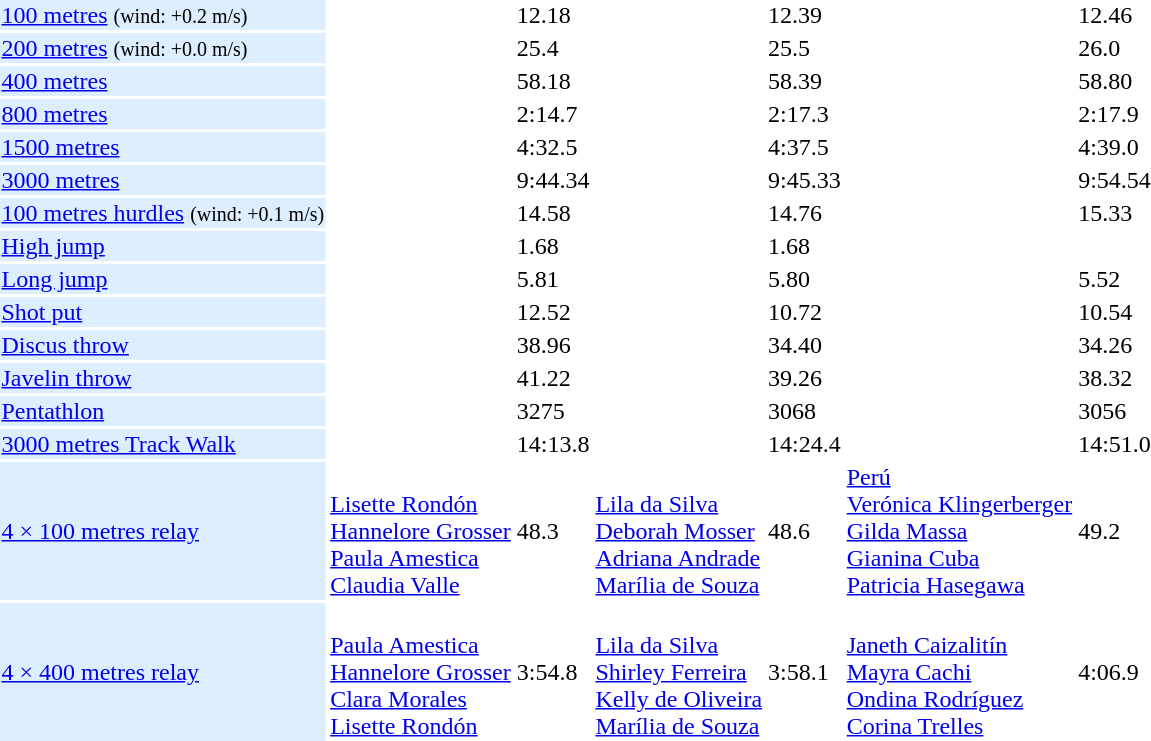<table>
<tr>
<td bgcolor = DDEEFF><a href='#'>100 metres</a> <small>(wind: +0.2 m/s)</small></td>
<td></td>
<td>12.18</td>
<td></td>
<td>12.39</td>
<td></td>
<td>12.46</td>
</tr>
<tr>
<td bgcolor = DDEEFF><a href='#'>200 metres</a> <small>(wind: +0.0 m/s)</small></td>
<td></td>
<td>25.4</td>
<td></td>
<td>25.5</td>
<td></td>
<td>26.0</td>
</tr>
<tr>
<td bgcolor = DDEEFF><a href='#'>400 metres</a></td>
<td></td>
<td>58.18</td>
<td></td>
<td>58.39</td>
<td></td>
<td>58.80</td>
</tr>
<tr>
<td bgcolor = DDEEFF><a href='#'>800 metres</a></td>
<td></td>
<td>2:14.7</td>
<td></td>
<td>2:17.3</td>
<td></td>
<td>2:17.9</td>
</tr>
<tr>
<td bgcolor = DDEEFF><a href='#'>1500 metres</a></td>
<td></td>
<td>4:32.5</td>
<td></td>
<td>4:37.5</td>
<td></td>
<td>4:39.0</td>
</tr>
<tr>
<td bgcolor = DDEEFF><a href='#'>3000 metres</a></td>
<td></td>
<td>9:44.34</td>
<td></td>
<td>9:45.33</td>
<td></td>
<td>9:54.54</td>
</tr>
<tr>
<td bgcolor = DDEEFF><a href='#'>100 metres hurdles</a> <small>(wind: +0.1 m/s)</small></td>
<td></td>
<td>14.58</td>
<td></td>
<td>14.76</td>
<td></td>
<td>15.33</td>
</tr>
<tr>
<td bgcolor = DDEEFF><a href='#'>High jump</a></td>
<td></td>
<td>1.68</td>
<td> <br> </td>
<td>1.68</td>
<td></td>
<td></td>
</tr>
<tr>
<td bgcolor = DDEEFF><a href='#'>Long jump</a></td>
<td></td>
<td>5.81</td>
<td></td>
<td>5.80</td>
<td></td>
<td>5.52</td>
</tr>
<tr>
<td bgcolor = DDEEFF><a href='#'>Shot put</a></td>
<td></td>
<td>12.52</td>
<td></td>
<td>10.72</td>
<td></td>
<td>10.54</td>
</tr>
<tr>
<td bgcolor = DDEEFF><a href='#'>Discus throw</a></td>
<td></td>
<td>38.96</td>
<td></td>
<td>34.40</td>
<td></td>
<td>34.26</td>
</tr>
<tr>
<td bgcolor = DDEEFF><a href='#'>Javelin throw</a></td>
<td></td>
<td>41.22</td>
<td></td>
<td>39.26</td>
<td></td>
<td>38.32</td>
</tr>
<tr>
<td bgcolor = DDEEFF><a href='#'>Pentathlon</a></td>
<td></td>
<td>3275</td>
<td></td>
<td>3068</td>
<td></td>
<td>3056</td>
</tr>
<tr>
<td bgcolor = DDEEFF><a href='#'>3000 metres Track Walk</a></td>
<td></td>
<td>14:13.8</td>
<td></td>
<td>14:24.4</td>
<td></td>
<td>14:51.0</td>
</tr>
<tr>
<td bgcolor = DDEEFF><a href='#'>4 × 100 metres relay</a></td>
<td> <br> <a href='#'>Lisette Rondón</a> <br> <a href='#'>Hannelore Grosser</a> <br> <a href='#'>Paula Amestica</a> <br> <a href='#'>Claudia Valle</a></td>
<td>48.3</td>
<td> <br> <a href='#'>Lila da Silva</a> <br> <a href='#'>Deborah Mosser</a> <br> <a href='#'>Adriana Andrade</a> <br> <a href='#'>Marília de Souza</a></td>
<td>48.6</td>
<td> <a href='#'>Perú</a> <br> <a href='#'>Verónica Klingerberger</a> <br> <a href='#'>Gilda Massa</a> <br> <a href='#'>Gianina Cuba</a> <br> <a href='#'>Patricia Hasegawa</a></td>
<td>49.2</td>
</tr>
<tr>
<td bgcolor = DDEEFF><a href='#'>4 × 400 metres relay</a></td>
<td>  <br> <a href='#'>Paula Amestica</a> <br> <a href='#'>Hannelore Grosser</a> <br> <a href='#'>Clara Morales</a> <br> <a href='#'>Lisette Rondón</a></td>
<td>3:54.8</td>
<td> <br> <a href='#'>Lila da Silva</a> <br> <a href='#'>Shirley Ferreira</a> <br> <a href='#'>Kelly de Oliveira</a> <br> <a href='#'>Marília de Souza</a></td>
<td>3:58.1</td>
<td> <br> <a href='#'>Janeth Caizalitín</a> <br> <a href='#'>Mayra Cachi</a> <br> <a href='#'>Ondina Rodríguez</a> <br> <a href='#'>Corina Trelles</a></td>
<td>4:06.9</td>
</tr>
</table>
